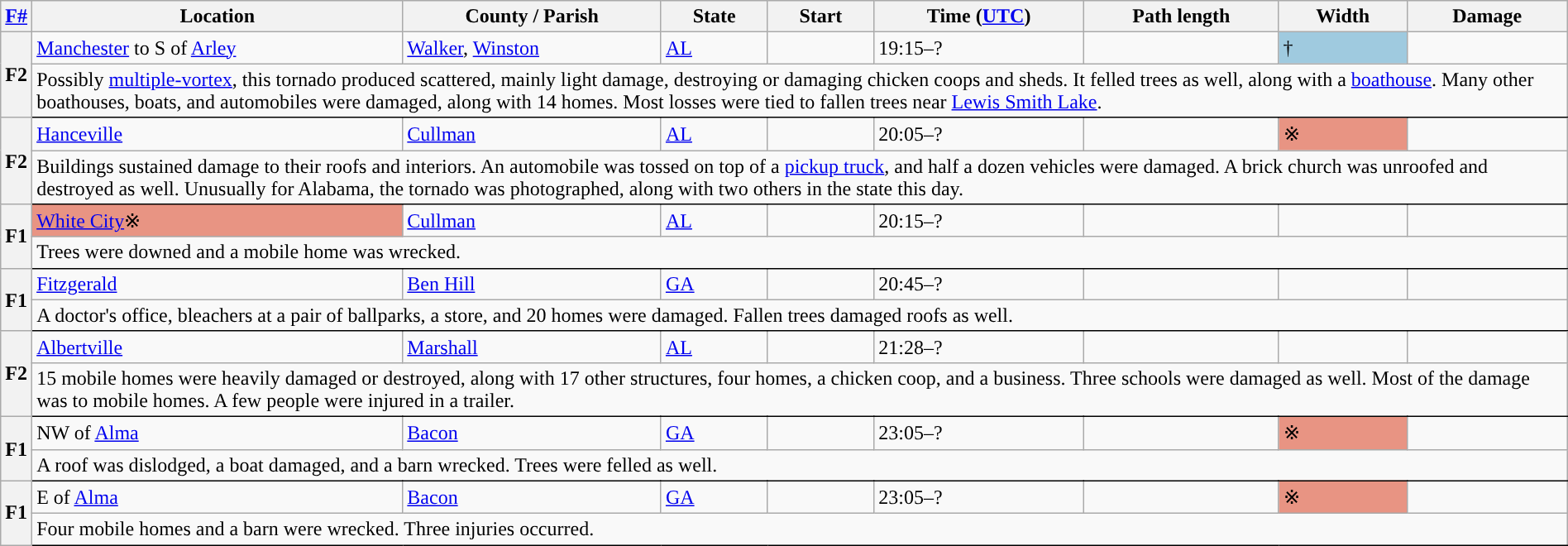<table class="wikitable sortable" style="width:100%;">
<tr>
<th scope="col"  style="width:2%; text-align:center;"><a href='#'>F#</a></th>
<th scope="col" text-align:center;" class="unsortable">Location</th>
<th scope="col" text-align:center;" class="unsortable">County / Parish</th>
<th scope="col" text-align:center;">State</th>
<th scope="col" align="center">Start </th>
<th scope="col" text-align:center;">Time (<a href='#'>UTC</a>)</th>
<th scope="col" text-align:center;">Path length</th>
<th scope="col" text-align:center;">Width</th>
<th scope="col" align="center">Damage</th>
</tr>
<tr>
<th scope="row" rowspan="2" style="background-color:#">F2</th>
<td><a href='#'>Manchester</a> to S of <a href='#'>Arley</a></td>
<td><a href='#'>Walker</a>, <a href='#'>Winston</a></td>
<td><a href='#'>AL</a></td>
<td></td>
<td>19:15–?</td>
<td></td>
<td bgcolor=#9FCADF>†</td>
<td></td>
</tr>
<tr class="expand-child">
<td colspan="9" style=" border-bottom: 1px solid black;">Possibly <a href='#'>multiple-vortex</a>, this tornado produced scattered, mainly light damage, destroying or damaging chicken coops and sheds. It felled trees as well, along with a <a href='#'>boathouse</a>. Many other boathouses, boats, and automobiles were damaged, along with 14 homes. Most losses were tied to fallen trees near <a href='#'>Lewis Smith Lake</a>.</td>
</tr>
<tr>
<th scope="row" rowspan="2" style="background-color:#">F2</th>
<td><a href='#'>Hanceville</a></td>
<td><a href='#'>Cullman</a></td>
<td><a href='#'>AL</a></td>
<td></td>
<td>20:05–?</td>
<td></td>
<td bgcolor=#E89483>※</td>
<td></td>
</tr>
<tr class="expand-child">
<td colspan="9" style=" border-bottom: 1px solid black;">Buildings sustained damage to their roofs and interiors. An automobile was tossed on top of a <a href='#'>pickup truck</a>, and half a dozen vehicles were damaged. A brick church was unroofed and destroyed as well. Unusually for Alabama, the tornado was photographed, along with two others in the state this day.</td>
</tr>
<tr>
<th scope="row" rowspan="2" style="background-color:#">F1</th>
<td bgcolor=#E89483><a href='#'>White City</a>※</td>
<td><a href='#'>Cullman</a></td>
<td><a href='#'>AL</a></td>
<td></td>
<td>20:15–?</td>
<td></td>
<td></td>
<td></td>
</tr>
<tr class="expand-child">
<td colspan="9" style=" border-bottom: 1px solid black;">Trees were downed and a mobile home was wrecked.</td>
</tr>
<tr>
<th scope="row" rowspan="2" style="background-color:#">F1</th>
<td><a href='#'>Fitzgerald</a></td>
<td><a href='#'>Ben Hill</a></td>
<td><a href='#'>GA</a></td>
<td></td>
<td>20:45–?</td>
<td></td>
<td></td>
<td></td>
</tr>
<tr class="expand-child">
<td colspan="9" style=" border-bottom: 1px solid black;">A doctor's office, bleachers at a pair of ballparks, a store, and 20 homes were damaged. Fallen trees damaged roofs as well.</td>
</tr>
<tr>
<th scope="row" rowspan="2" style="background-color:#">F2</th>
<td><a href='#'>Albertville</a></td>
<td><a href='#'>Marshall</a></td>
<td><a href='#'>AL</a></td>
<td></td>
<td>21:28–?</td>
<td></td>
<td></td>
<td></td>
</tr>
<tr class="expand-child">
<td colspan="9" style=" border-bottom: 1px solid black;">15 mobile homes were heavily damaged or destroyed, along with 17 other structures, four homes, a chicken coop, and a business. Three schools were damaged as well. Most of the damage was to mobile homes. A few people were injured in a trailer.</td>
</tr>
<tr>
<th scope="row" rowspan="2" style="background-color:#">F1</th>
<td>NW of <a href='#'>Alma</a></td>
<td><a href='#'>Bacon</a></td>
<td><a href='#'>GA</a></td>
<td></td>
<td>23:05–?</td>
<td></td>
<td bgcolor=#E89483>※</td>
<td></td>
</tr>
<tr class="expand-child">
<td colspan="9" style=" border-bottom: 1px solid black;">A roof was dislodged, a boat damaged, and a barn wrecked. Trees were felled as well.</td>
</tr>
<tr>
<th scope="row" rowspan="2" style="background-color:#">F1</th>
<td>E of <a href='#'>Alma</a></td>
<td><a href='#'>Bacon</a></td>
<td><a href='#'>GA</a></td>
<td></td>
<td>23:05–?</td>
<td></td>
<td bgcolor=#E89483>※</td>
<td></td>
</tr>
<tr class="expand-child">
<td colspan="9" style=" border-bottom: 1px solid black;">Four mobile homes and a barn were wrecked. Three injuries occurred.</td>
</tr>
</table>
